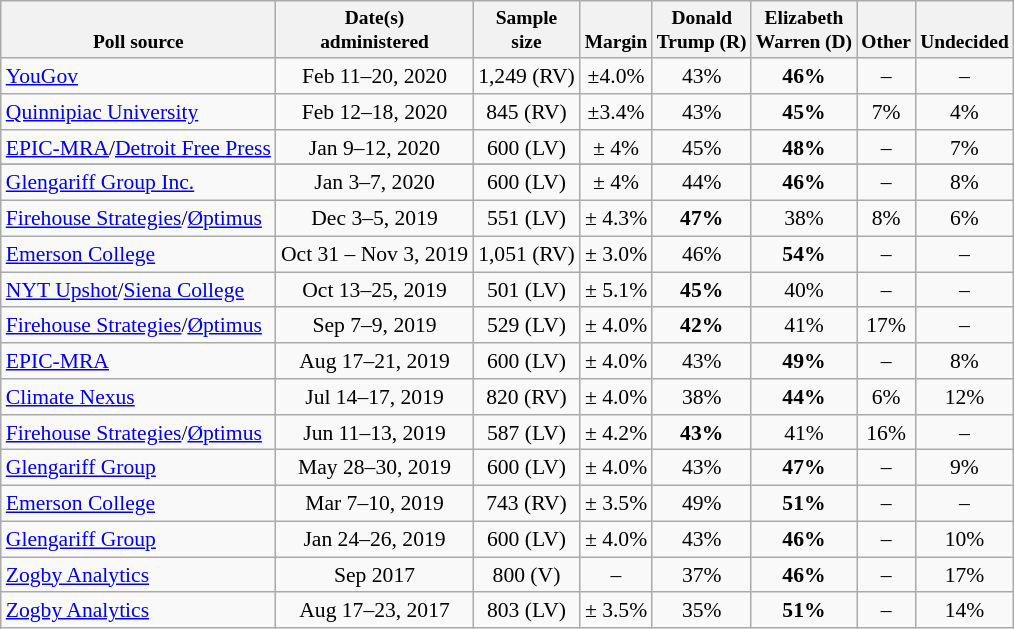<table class="wikitable" style="font-size:90%;text-align:center;">
<tr valign=bottom style="font-size:90%;">
<th>Poll source</th>
<th>Date(s)<br>administered</th>
<th>Sample<br>size</th>
<th>Margin<br></th>
<th>Donald<br>Trump (R)</th>
<th>Elizabeth<br>Warren (D)</th>
<th>Other</th>
<th>Undecided</th>
</tr>
<tr>
<td style="text-align:left;"><a href='#'>YouGov</a></td>
<td>Feb 11–20, 2020</td>
<td>1,249 (RV)</td>
<td>±4.0%</td>
<td>43%</td>
<td><strong>46%</strong></td>
<td>–</td>
<td>–</td>
</tr>
<tr>
<td style="text-align:left;"><a href='#'>Quinnipiac University</a></td>
<td>Feb 12–18, 2020</td>
<td>845 (RV)</td>
<td>±3.4%</td>
<td>43%</td>
<td><strong>45%</strong></td>
<td>7%</td>
<td>4%</td>
</tr>
<tr>
<td style="text-align:left;"><a href='#'>EPIC-MRA</a>/<a href='#'>Detroit Free Press</a></td>
<td>Jan 9–12, 2020</td>
<td>600 (LV)</td>
<td>± 4%</td>
<td>45%</td>
<td><strong>48%</strong></td>
<td>–</td>
<td>7%</td>
</tr>
<tr>
</tr>
<tr>
<td style="text-align:left;"><a href='#'>Glengariff Group Inc.</a></td>
<td>Jan 3–7, 2020</td>
<td>600 (LV)</td>
<td>± 4%</td>
<td>44%</td>
<td><strong>46%</strong></td>
<td>–</td>
<td>8%</td>
</tr>
<tr>
<td style="text-align:left;"><a href='#'>Firehouse Strategies</a>/<a href='#'>Øptimus</a></td>
<td>Dec 3–5, 2019</td>
<td>551 (LV)</td>
<td>± 4.3%</td>
<td><strong>47%</strong></td>
<td>38%</td>
<td>8%</td>
<td>6%</td>
</tr>
<tr>
<td style="text-align:left;"><a href='#'>Emerson College</a></td>
<td>Oct 31 – Nov 3, 2019</td>
<td>1,051 (RV)</td>
<td>± 3.0%</td>
<td>46%</td>
<td><strong>54%</strong></td>
<td>–</td>
<td>–</td>
</tr>
<tr>
<td style="text-align:left;"><a href='#'>NYT Upshot</a>/<a href='#'>Siena College</a></td>
<td>Oct 13–25, 2019</td>
<td>501 (LV)</td>
<td>± 5.1%</td>
<td><strong>45%</strong></td>
<td>40%</td>
<td>–</td>
<td>–</td>
</tr>
<tr>
<td style="text-align:left;"><a href='#'>Firehouse Strategies</a>/<a href='#'>Øptimus</a></td>
<td>Sep 7–9, 2019</td>
<td>529 (LV)</td>
<td>± 4.0%</td>
<td><strong>42%</strong></td>
<td>41%</td>
<td>17%</td>
<td>–</td>
</tr>
<tr>
<td style="text-align:left;"><a href='#'>EPIC-MRA</a></td>
<td>Aug 17–21, 2019</td>
<td>600 (LV)</td>
<td>± 4.0%</td>
<td>43%</td>
<td><strong>49%</strong></td>
<td>–</td>
<td>8%</td>
</tr>
<tr>
<td style="text-align:left;"><a href='#'>Climate Nexus</a></td>
<td>Jul 14–17, 2019</td>
<td>820 (RV)</td>
<td>± 4.0%</td>
<td>38%</td>
<td><strong>44%</strong></td>
<td>6%</td>
<td>12%</td>
</tr>
<tr>
<td style="text-align:left;"><a href='#'>Firehouse Strategies</a>/<a href='#'>Øptimus</a></td>
<td>Jun 11–13, 2019</td>
<td>587 (LV)</td>
<td>± 4.2%</td>
<td><strong>43%</strong></td>
<td>41%</td>
<td>16%</td>
<td>–</td>
</tr>
<tr>
<td style="text-align:left;"><a href='#'>Glengariff Group</a></td>
<td>May 28–30, 2019</td>
<td>600 (LV)</td>
<td>± 4.0%</td>
<td>43%</td>
<td><strong>47%</strong></td>
<td>–</td>
<td>9%</td>
</tr>
<tr>
<td style="text-align:left;"><a href='#'>Emerson College</a></td>
<td>Mar 7–10, 2019</td>
<td>743 (RV)</td>
<td>± 3.5%</td>
<td>49%</td>
<td><strong>51%</strong></td>
<td>–</td>
<td>–</td>
</tr>
<tr>
<td style="text-align:left;"><a href='#'>Glengariff Group</a></td>
<td>Jan 24–26, 2019</td>
<td>600 (LV)</td>
<td>± 4.0%</td>
<td>43%</td>
<td><strong>46%</strong></td>
<td>–</td>
<td>10%</td>
</tr>
<tr>
<td style="text-align:left;"><a href='#'>Zogby Analytics</a></td>
<td>Sep 2017</td>
<td>800 (V)</td>
<td>–</td>
<td>37%</td>
<td><strong>46%</strong></td>
<td>–</td>
<td>17%</td>
</tr>
<tr>
<td style="text-align:left;"><a href='#'>Zogby Analytics</a></td>
<td>Aug 17–23, 2017</td>
<td>803 (LV)</td>
<td>± 3.5%</td>
<td>35%</td>
<td><strong>51%</strong></td>
<td>–</td>
<td>14%</td>
</tr>
</table>
